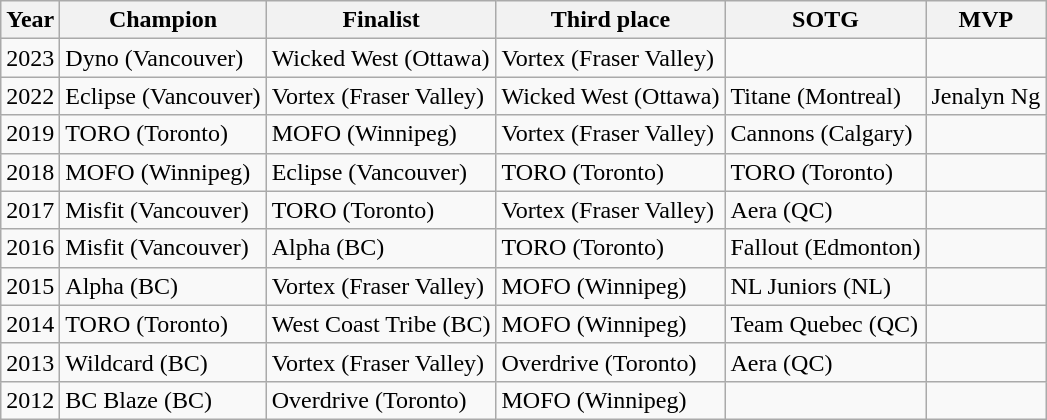<table class=wikitable>
<tr>
<th>Year</th>
<th>Champion</th>
<th>Finalist</th>
<th>Third place</th>
<th>SOTG</th>
<th>MVP</th>
</tr>
<tr>
<td>2023</td>
<td>Dyno (Vancouver)</td>
<td>Wicked West (Ottawa)</td>
<td>Vortex (Fraser Valley)</td>
<td></td>
<td></td>
</tr>
<tr>
<td>2022</td>
<td>Eclipse (Vancouver)</td>
<td>Vortex (Fraser Valley)</td>
<td>Wicked West (Ottawa)</td>
<td>Titane (Montreal)</td>
<td>Jenalyn Ng</td>
</tr>
<tr>
<td>2019</td>
<td>TORO (Toronto)</td>
<td>MOFO (Winnipeg)</td>
<td>Vortex (Fraser Valley)</td>
<td>Cannons (Calgary)</td>
<td></td>
</tr>
<tr>
<td>2018</td>
<td>MOFO (Winnipeg)</td>
<td>Eclipse (Vancouver)</td>
<td>TORO (Toronto)</td>
<td>TORO (Toronto)</td>
<td></td>
</tr>
<tr>
<td>2017</td>
<td>Misfit (Vancouver)</td>
<td>TORO (Toronto)</td>
<td>Vortex (Fraser Valley)</td>
<td>Aera (QC)</td>
<td></td>
</tr>
<tr>
<td>2016</td>
<td>Misfit (Vancouver)</td>
<td>Alpha (BC)</td>
<td>TORO (Toronto)</td>
<td>Fallout (Edmonton)</td>
<td></td>
</tr>
<tr>
<td>2015</td>
<td>Alpha (BC)</td>
<td>Vortex (Fraser Valley)</td>
<td>MOFO (Winnipeg)</td>
<td>NL Juniors (NL)</td>
<td></td>
</tr>
<tr>
<td>2014</td>
<td>TORO (Toronto)</td>
<td>West Coast Tribe (BC)</td>
<td>MOFO (Winnipeg)</td>
<td>Team Quebec (QC)</td>
<td></td>
</tr>
<tr>
<td>2013</td>
<td>Wildcard (BC)</td>
<td>Vortex (Fraser Valley)</td>
<td>Overdrive (Toronto)</td>
<td>Aera (QC)</td>
<td></td>
</tr>
<tr>
<td>2012</td>
<td>BC Blaze (BC)</td>
<td>Overdrive (Toronto)</td>
<td>MOFO (Winnipeg)</td>
<td></td>
<td></td>
</tr>
</table>
